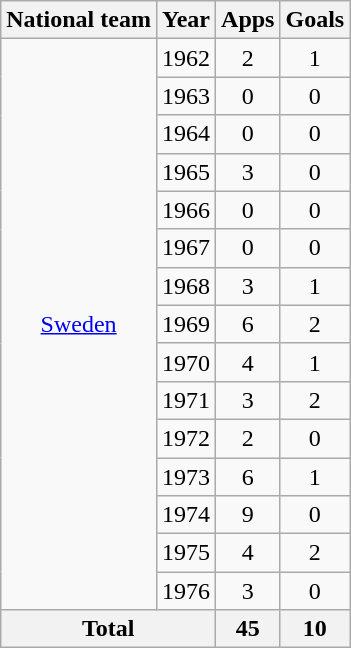<table class="wikitable" style="text-align:center">
<tr>
<th>National team</th>
<th>Year</th>
<th>Apps</th>
<th>Goals</th>
</tr>
<tr>
<td rowspan="15"><a href='#'>Sweden</a></td>
<td>1962</td>
<td>2</td>
<td>1</td>
</tr>
<tr>
<td>1963</td>
<td>0</td>
<td>0</td>
</tr>
<tr>
<td>1964</td>
<td>0</td>
<td>0</td>
</tr>
<tr>
<td>1965</td>
<td>3</td>
<td>0</td>
</tr>
<tr>
<td>1966</td>
<td>0</td>
<td>0</td>
</tr>
<tr>
<td>1967</td>
<td>0</td>
<td>0</td>
</tr>
<tr>
<td>1968</td>
<td>3</td>
<td>1</td>
</tr>
<tr>
<td>1969</td>
<td>6</td>
<td>2</td>
</tr>
<tr>
<td>1970</td>
<td>4</td>
<td>1</td>
</tr>
<tr>
<td>1971</td>
<td>3</td>
<td>2</td>
</tr>
<tr>
<td>1972</td>
<td>2</td>
<td>0</td>
</tr>
<tr>
<td>1973</td>
<td>6</td>
<td>1</td>
</tr>
<tr>
<td>1974</td>
<td>9</td>
<td>0</td>
</tr>
<tr>
<td>1975</td>
<td>4</td>
<td>2</td>
</tr>
<tr>
<td>1976</td>
<td>3</td>
<td>0</td>
</tr>
<tr>
<th colspan="2">Total</th>
<th>45</th>
<th>10</th>
</tr>
</table>
